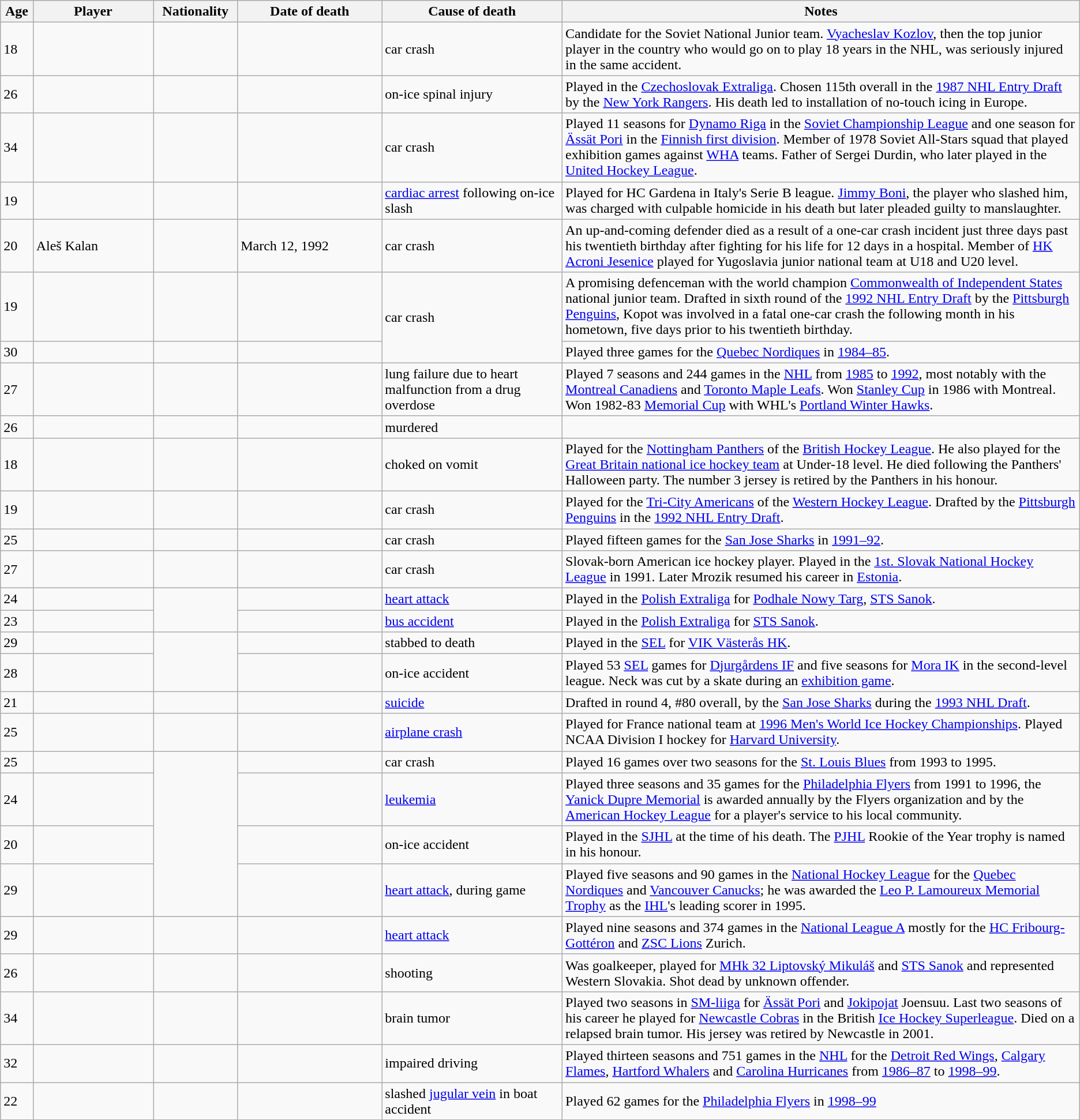<table class="wikitable sortable">
<tr>
<th style="width:2.5%;">Age</th>
<th style="width:10%;">Player</th>
<th style="width:7%;">Nationality</th>
<th style="width:12%;">Date of death</th>
<th style="width:15%;">Cause of death</th>
<th style="width:43%;" class="unsortable">Notes</th>
</tr>
<tr>
<td>18</td>
<td></td>
<td></td>
<td></td>
<td>car crash</td>
<td>Candidate for the Soviet National Junior team. <a href='#'>Vyacheslav Kozlov</a>, then the top junior player in the country who would go on to play 18 years in the NHL, was seriously injured in the same accident.</td>
</tr>
<tr>
<td>26</td>
<td></td>
<td></td>
<td></td>
<td>on-ice spinal injury</td>
<td>Played in the <a href='#'>Czechoslovak Extraliga</a>. Chosen 115th overall in the <a href='#'>1987 NHL Entry Draft</a> by the <a href='#'>New York Rangers</a>. His death led to installation of no-touch icing in Europe.</td>
</tr>
<tr>
<td>34</td>
<td></td>
<td></td>
<td></td>
<td>car crash</td>
<td>Played 11 seasons for <a href='#'>Dynamo Riga</a> in the <a href='#'>Soviet Championship League</a> and one season for <a href='#'>Ässät Pori</a> in the <a href='#'>Finnish first division</a>. Member of 1978 Soviet All-Stars squad that played exhibition games against <a href='#'>WHA</a> teams. Father of Sergei Durdin, who later played in the <a href='#'>United Hockey League</a>.</td>
</tr>
<tr>
<td>19</td>
<td></td>
<td></td>
<td></td>
<td><a href='#'>cardiac arrest</a> following on-ice slash</td>
<td>Played for HC Gardena in Italy's Serie B league. <a href='#'>Jimmy Boni</a>, the player who slashed him, was charged with culpable homicide in his death but later pleaded guilty to manslaughter.</td>
</tr>
<tr>
<td>20</td>
<td>Aleš Kalan</td>
<td></td>
<td>March 12, 1992</td>
<td>car crash</td>
<td>An up-and-coming defender died as a result of a one-car crash incident just three days past his twentieth birthday after fighting for his life for 12 days in a hospital. Member of <a href='#'>HK Acroni Jesenice</a> played for Yugoslavia junior national team at U18 and U20 level.</td>
</tr>
<tr>
<td>19</td>
<td></td>
<td></td>
<td></td>
<td rowspan="2">car crash</td>
<td>A promising defenceman with the world champion <a href='#'>Commonwealth of Independent States</a> national junior team. Drafted in sixth round of the <a href='#'>1992 NHL Entry Draft</a> by the <a href='#'>Pittsburgh Penguins</a>, Kopot was involved in a fatal one-car crash the following month in his hometown, five days prior to his twentieth birthday.</td>
</tr>
<tr>
<td>30</td>
<td></td>
<td></td>
<td></td>
<td>Played three games for the <a href='#'>Quebec Nordiques</a> in <a href='#'>1984–85</a>.</td>
</tr>
<tr>
<td>27</td>
<td></td>
<td></td>
<td></td>
<td>lung failure due to heart malfunction from a drug overdose</td>
<td>Played 7 seasons and 244 games in the <a href='#'>NHL</a> from <a href='#'>1985</a> to <a href='#'>1992</a>, most notably with the <a href='#'>Montreal Canadiens</a> and <a href='#'>Toronto Maple Leafs</a>. Won <a href='#'>Stanley Cup</a> in 1986 with Montreal. Won 1982-83 <a href='#'>Memorial Cup</a> with WHL's <a href='#'>Portland Winter Hawks</a>.</td>
</tr>
<tr>
<td>26</td>
<td></td>
<td></td>
<td></td>
<td>murdered</td>
<td></td>
</tr>
<tr>
<td>18</td>
<td></td>
<td><br></td>
<td></td>
<td>choked on vomit</td>
<td>Played for the <a href='#'>Nottingham Panthers</a> of the <a href='#'>British Hockey League</a>. He also played for the <a href='#'>Great Britain national ice hockey team</a> at Under-18 level. He died following the Panthers' Halloween party. The number 3 jersey is retired by the Panthers in his honour.</td>
</tr>
<tr>
<td>19</td>
<td></td>
<td></td>
<td></td>
<td>car crash</td>
<td>Played for the <a href='#'>Tri-City Americans</a> of the <a href='#'>Western Hockey League</a>. Drafted by the <a href='#'>Pittsburgh Penguins</a> in the <a href='#'>1992 NHL Entry Draft</a>.</td>
</tr>
<tr>
<td>25</td>
<td></td>
<td></td>
<td></td>
<td>car crash</td>
<td>Played fifteen games for the <a href='#'>San Jose Sharks</a> in <a href='#'>1991–92</a>.</td>
</tr>
<tr>
<td>27</td>
<td></td>
<td><br></td>
<td></td>
<td>car crash</td>
<td>Slovak-born American ice hockey player. Played in the <a href='#'>1st. Slovak National Hockey League</a> in 1991. Later Mrozik resumed his career in <a href='#'>Estonia</a>.</td>
</tr>
<tr>
<td>24</td>
<td></td>
<td rowspan="2"></td>
<td></td>
<td><a href='#'>heart attack</a></td>
<td>Played in the <a href='#'>Polish Extraliga</a> for <a href='#'>Podhale Nowy Targ</a>, <a href='#'>STS Sanok</a>.</td>
</tr>
<tr>
<td>23</td>
<td></td>
<td></td>
<td><a href='#'>bus accident</a></td>
<td>Played in the <a href='#'>Polish Extraliga</a> for <a href='#'>STS Sanok</a>.</td>
</tr>
<tr>
<td>29</td>
<td></td>
<td rowspan="2"></td>
<td></td>
<td>stabbed to death</td>
<td>Played in the <a href='#'>SEL</a> for <a href='#'>VIK Västerås HK</a>.</td>
</tr>
<tr>
<td>28</td>
<td></td>
<td></td>
<td>on-ice accident</td>
<td>Played 53 <a href='#'>SEL</a> games for <a href='#'>Djurgårdens IF</a> and five seasons for <a href='#'>Mora IK</a> in the second-level league. Neck was cut by a skate during an <a href='#'>exhibition game</a>.</td>
</tr>
<tr>
<td>21</td>
<td></td>
<td></td>
<td></td>
<td><a href='#'>suicide</a></td>
<td>Drafted in round 4, #80 overall, by the <a href='#'>San Jose Sharks</a> during the <a href='#'>1993 NHL Draft</a>.</td>
</tr>
<tr>
<td>25</td>
<td></td>
<td></td>
<td></td>
<td><a href='#'>airplane crash</a></td>
<td>Played for France national team at <a href='#'>1996 Men's World Ice Hockey Championships</a>. Played NCAA Division I hockey for <a href='#'>Harvard University</a>.</td>
</tr>
<tr>
<td>25</td>
<td></td>
<td rowspan="4"></td>
<td></td>
<td>car crash</td>
<td>Played 16 games over two seasons for the <a href='#'>St. Louis Blues</a> from 1993 to 1995.</td>
</tr>
<tr>
<td>24</td>
<td></td>
<td></td>
<td><a href='#'>leukemia</a></td>
<td>Played three seasons and 35 games for the <a href='#'>Philadelphia Flyers</a> from 1991 to 1996, the <a href='#'>Yanick Dupre Memorial</a> is awarded annually by the Flyers organization and by the <a href='#'>American Hockey League</a> for a player's service to his local community.</td>
</tr>
<tr>
<td>20</td>
<td></td>
<td></td>
<td>on-ice accident</td>
<td>Played in the <a href='#'>SJHL</a> at the time of his death. The <a href='#'>PJHL</a> Rookie of the Year trophy is named in his honour.</td>
</tr>
<tr>
<td>29</td>
<td></td>
<td></td>
<td><a href='#'>heart attack</a>, during game</td>
<td>Played five seasons and 90 games in the <a href='#'>National Hockey League</a> for the <a href='#'>Quebec Nordiques</a> and <a href='#'>Vancouver Canucks</a>; he was awarded the <a href='#'>Leo P. Lamoureux Memorial Trophy</a> as the <a href='#'>IHL</a>'s leading scorer in 1995.</td>
</tr>
<tr>
<td>29</td>
<td></td>
<td><br></td>
<td></td>
<td><a href='#'>heart attack</a></td>
<td>Played nine seasons and 374 games in the <a href='#'>National League A</a> mostly for the <a href='#'>HC Fribourg-Gottéron</a> and <a href='#'>ZSC Lions</a> Zurich.</td>
</tr>
<tr>
<td>26</td>
<td></td>
<td></td>
<td></td>
<td>shooting</td>
<td>Was goalkeeper, played for <a href='#'>MHk 32 Liptovský Mikuláš</a> and <a href='#'>STS Sanok</a> and represented Western Slovakia. Shot dead by unknown offender.</td>
</tr>
<tr>
<td>34</td>
<td></td>
<td></td>
<td></td>
<td>brain tumor</td>
<td>Played two seasons in <a href='#'>SM-liiga</a> for <a href='#'>Ässät Pori</a> and <a href='#'>Jokipojat</a> Joensuu. Last two seasons of his career he played for <a href='#'>Newcastle Cobras</a> in the British <a href='#'>Ice Hockey Superleague</a>. Died on a relapsed brain tumor. His jersey was retired by Newcastle in 2001.</td>
</tr>
<tr>
<td>32</td>
<td></td>
<td></td>
<td></td>
<td>impaired driving</td>
<td>Played thirteen seasons and 751 games in the <a href='#'>NHL</a> for the <a href='#'>Detroit Red Wings</a>, <a href='#'>Calgary Flames</a>, <a href='#'>Hartford Whalers</a> and <a href='#'>Carolina Hurricanes</a> from <a href='#'>1986–87</a> to <a href='#'>1998–99</a>.</td>
</tr>
<tr>
<td>22</td>
<td></td>
<td></td>
<td></td>
<td>slashed <a href='#'>jugular vein</a> in boat accident</td>
<td>Played 62 games for the <a href='#'>Philadelphia Flyers</a> in <a href='#'>1998–99</a></td>
</tr>
</table>
